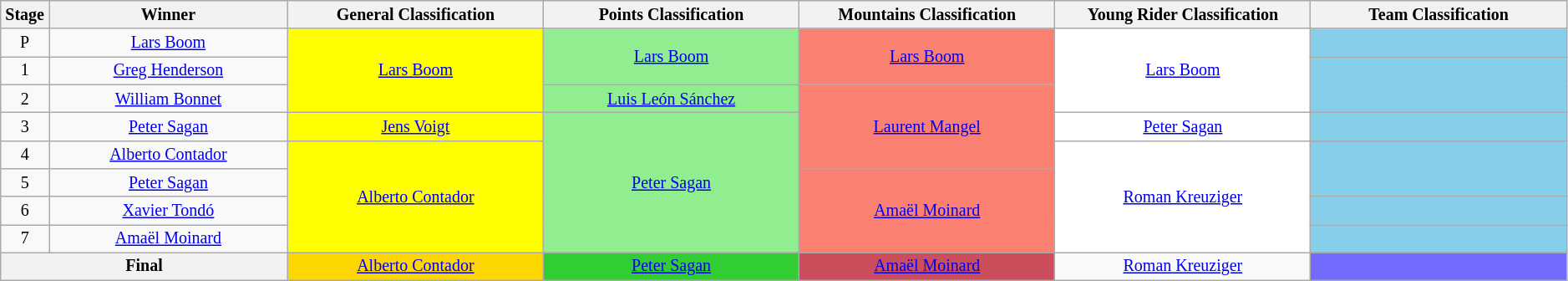<table class="wikitable" style="text-align: center; font-size:smaller;">
<tr>
<th width="1%">Stage</th>
<th width="14%">Winner</th>
<th width="15%"><strong>General Classification</strong><br></th>
<th width="15%"><strong>Points Classification</strong><br></th>
<th width="15%"><strong>Mountains Classification</strong><br></th>
<th width="15%"><strong>Young Rider Classification</strong><br></th>
<th width="15%"><strong>Team Classification</strong><br></th>
</tr>
<tr>
<td>P</td>
<td><a href='#'>Lars Boom</a></td>
<td style="background-color:yellow;" rowspan="3"><a href='#'>Lars Boom</a></td>
<td style="background-color:lightgreen;" rowspan="2"><a href='#'>Lars Boom</a></td>
<td style="background-color:salmon;" rowspan="2"><a href='#'>Lars Boom</a></td>
<td style="background-color:white;" rowspan="3"><a href='#'>Lars Boom</a></td>
<td style="background-color:skyblue;" rowspan="1"></td>
</tr>
<tr>
<td>1</td>
<td><a href='#'>Greg Henderson</a></td>
<td style="background-color:skyblue;" rowspan="2"></td>
</tr>
<tr>
<td>2</td>
<td><a href='#'>William Bonnet</a></td>
<td style="background-color:lightgreen;" rowspan="1"><a href='#'>Luis León Sánchez</a></td>
<td style="background-color:salmon;" rowspan="3"><a href='#'>Laurent Mangel</a></td>
</tr>
<tr>
<td>3</td>
<td><a href='#'>Peter Sagan</a></td>
<td style="background-color:yellow;" rowspan="1"><a href='#'>Jens Voigt</a></td>
<td style="background-color:lightgreen;" rowspan="5"><a href='#'>Peter Sagan</a></td>
<td style="background-color:white;" rowspan="1"><a href='#'>Peter Sagan</a></td>
<td style="background-color:skyblue;" rowspan="1"></td>
</tr>
<tr>
<td>4</td>
<td><a href='#'>Alberto Contador</a></td>
<td style="background-color:yellow;" rowspan="4"><a href='#'>Alberto Contador</a></td>
<td style="background-color:white;" rowspan="4"><a href='#'>Roman Kreuziger</a></td>
<td style="background-color:skyblue;" rowspan="2"></td>
</tr>
<tr>
<td>5</td>
<td><a href='#'>Peter Sagan</a></td>
<td style="background-color:salmon;" rowspan="3"><a href='#'>Amaël Moinard</a></td>
</tr>
<tr>
<td>6</td>
<td><a href='#'>Xavier Tondó</a></td>
<td style="background-color:skyblue;" rowspan="1"></td>
</tr>
<tr>
<td>7</td>
<td><a href='#'>Amaël Moinard</a></td>
<td style="background-color:skyblue;" rowspan="1"></td>
</tr>
<tr>
<th colspan=2><strong>Final</strong></th>
<td style="background-color:gold;" rowspan="1"><a href='#'>Alberto Contador</a></td>
<td style="background-color:limegreen;" rowspan="1"><a href='#'>Peter Sagan</a></td>
<td style="background:#CC4E5C;"  rowspan="1"><a href='#'>Amaël Moinard</a></td>
<td style="background-color:offwhite;" rowspan="1"><a href='#'>Roman Kreuziger</a></td>
<td style="background-color:#736AFF;" rowspan="1"></td>
</tr>
</table>
